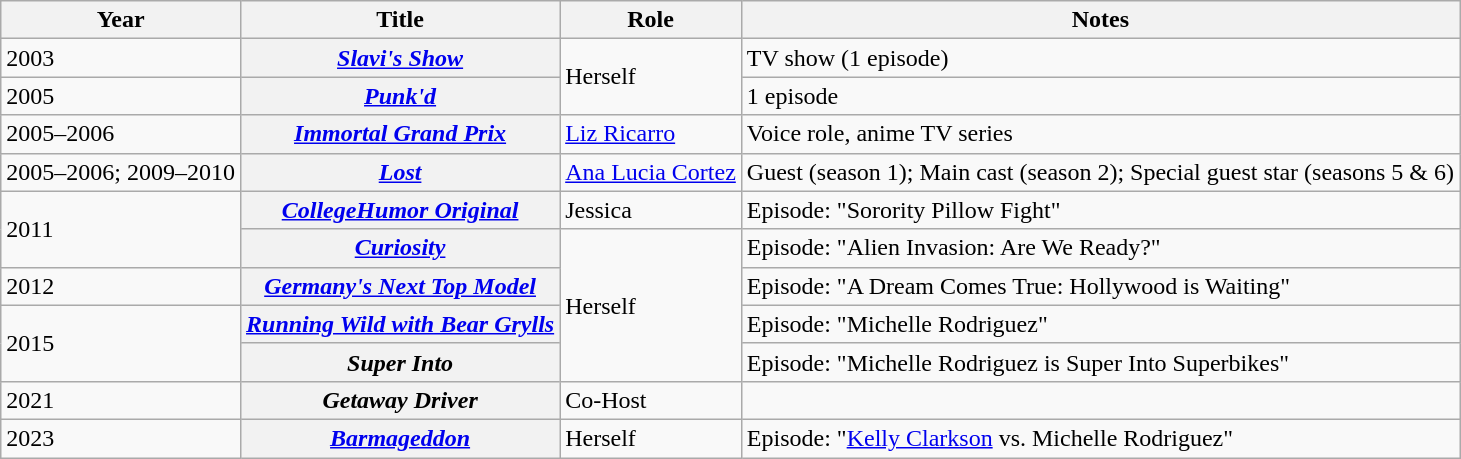<table class="wikitable sortable plainrowheaders">
<tr>
<th scope="col">Year</th>
<th scope="col">Title</th>
<th scope="col">Role</th>
<th scope="col" class="unsortable">Notes</th>
</tr>
<tr>
<td>2003</td>
<th scope="row"><em><a href='#'>Slavi's Show</a></em></th>
<td rowspan="2">Herself</td>
<td>TV show (1 episode)</td>
</tr>
<tr>
<td>2005</td>
<th scope="row"><em><a href='#'>Punk'd</a></em></th>
<td>1 episode</td>
</tr>
<tr>
<td>2005–2006</td>
<th scope="row"><em><a href='#'>Immortal Grand Prix</a></em></th>
<td><a href='#'>Liz Ricarro</a></td>
<td>Voice role, anime TV series</td>
</tr>
<tr>
<td>2005–2006; 2009–2010</td>
<th scope="row"><em><a href='#'>Lost</a></em></th>
<td><a href='#'>Ana Lucia Cortez</a></td>
<td>Guest (season 1); Main cast (season 2); Special guest star (seasons 5 & 6)</td>
</tr>
<tr>
<td rowspan="2">2011</td>
<th scope="row"><em><a href='#'>CollegeHumor Original</a></em></th>
<td>Jessica</td>
<td>Episode: "Sorority Pillow Fight"</td>
</tr>
<tr>
<th scope="row"><em><a href='#'>Curiosity</a></em></th>
<td rowspan="4">Herself</td>
<td>Episode: "Alien Invasion: Are We Ready?"</td>
</tr>
<tr>
<td>2012</td>
<th scope="row"><em><a href='#'>Germany's Next Top Model</a></em></th>
<td>Episode: "A Dream Comes True: Hollywood is Waiting"</td>
</tr>
<tr>
<td rowspan="2">2015</td>
<th scope="row"><em><a href='#'>Running Wild with Bear Grylls</a></em></th>
<td>Episode: "Michelle Rodriguez"</td>
</tr>
<tr>
<th scope="row"><em>Super Into</em></th>
<td>Episode: "Michelle Rodriguez is Super Into Superbikes"</td>
</tr>
<tr>
<td>2021</td>
<th scope="row"><em>Getaway Driver</em></th>
<td>Co-Host</td>
<td></td>
</tr>
<tr>
<td>2023</td>
<th scope="row"><em><a href='#'>Barmageddon</a></em></th>
<td>Herself</td>
<td>Episode: "<a href='#'>Kelly Clarkson</a> vs. Michelle Rodriguez"</td>
</tr>
</table>
